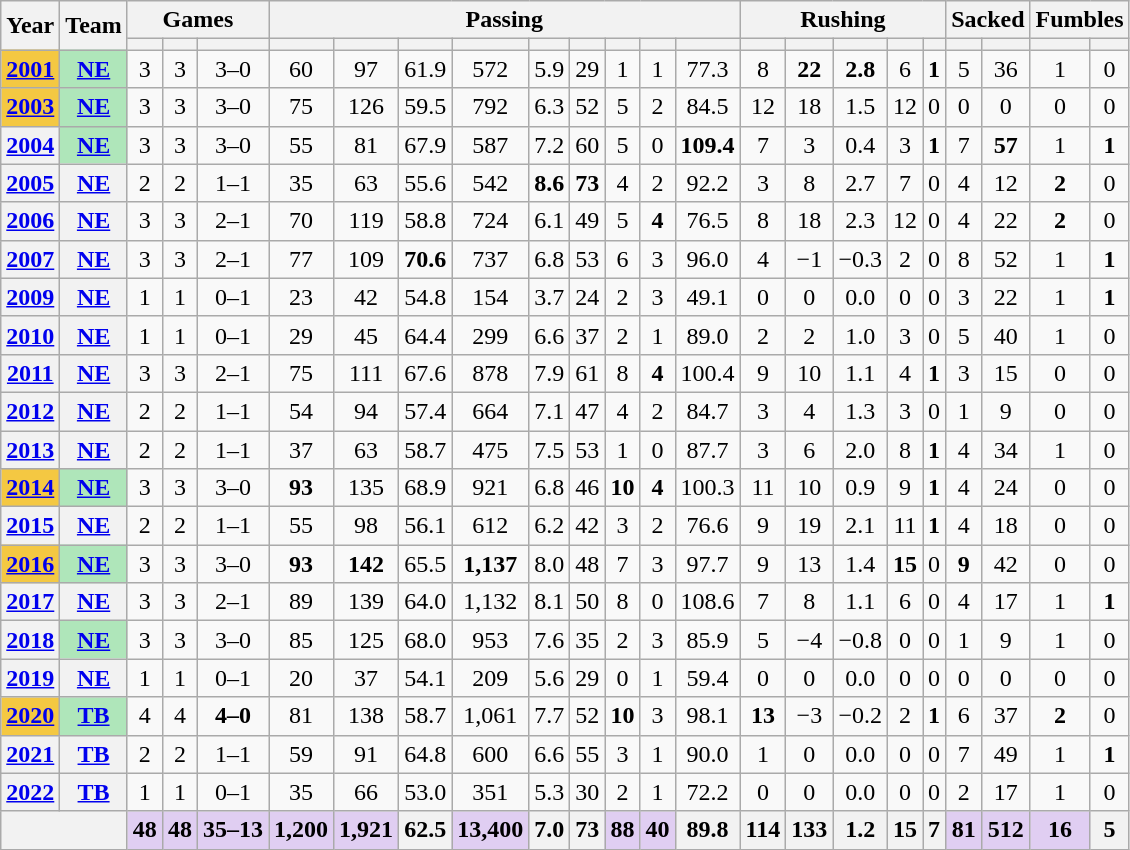<table class="wikitable" style="text-align:center;">
<tr>
<th rowspan="2">Year</th>
<th rowspan="2">Team</th>
<th colspan="3">Games</th>
<th colspan="9">Passing</th>
<th colspan="5">Rushing</th>
<th colspan="2">Sacked</th>
<th colspan="2">Fumbles</th>
</tr>
<tr>
<th></th>
<th></th>
<th></th>
<th></th>
<th></th>
<th></th>
<th></th>
<th></th>
<th></th>
<th></th>
<th></th>
<th></th>
<th></th>
<th></th>
<th></th>
<th></th>
<th></th>
<th></th>
<th></th>
<th></th>
<th></th>
</tr>
<tr>
<th style="background:#f4c842;"><a href='#'>2001</a></th>
<th style="background:#afe6ba;"><a href='#'>NE</a></th>
<td>3</td>
<td>3</td>
<td>3–0</td>
<td>60</td>
<td>97</td>
<td>61.9</td>
<td>572</td>
<td>5.9</td>
<td>29</td>
<td>1</td>
<td>1</td>
<td>77.3</td>
<td>8</td>
<td><strong>22</strong></td>
<td><strong>2.8</strong></td>
<td>6</td>
<td><strong>1</strong></td>
<td>5</td>
<td>36</td>
<td>1</td>
<td>0</td>
</tr>
<tr>
<th style="background:#f4c842;"><a href='#'>2003</a></th>
<th style="background:#afe6ba;"><a href='#'>NE</a></th>
<td>3</td>
<td>3</td>
<td>3–0</td>
<td>75</td>
<td>126</td>
<td>59.5</td>
<td>792</td>
<td>6.3</td>
<td>52</td>
<td>5</td>
<td>2</td>
<td>84.5</td>
<td>12</td>
<td>18</td>
<td>1.5</td>
<td>12</td>
<td>0</td>
<td>0</td>
<td>0</td>
<td>0</td>
<td>0</td>
</tr>
<tr>
<th><a href='#'>2004</a></th>
<th style="background:#afe6ba;"><a href='#'>NE</a></th>
<td>3</td>
<td>3</td>
<td>3–0</td>
<td>55</td>
<td>81</td>
<td>67.9</td>
<td>587</td>
<td>7.2</td>
<td>60</td>
<td>5</td>
<td>0</td>
<td><strong>109.4</strong></td>
<td>7</td>
<td>3</td>
<td>0.4</td>
<td>3</td>
<td><strong>1</strong></td>
<td>7</td>
<td><strong>57</strong></td>
<td>1</td>
<td><strong>1</strong></td>
</tr>
<tr>
<th><a href='#'>2005</a></th>
<th><a href='#'>NE</a></th>
<td>2</td>
<td>2</td>
<td>1–1</td>
<td>35</td>
<td>63</td>
<td>55.6</td>
<td>542</td>
<td><strong>8.6</strong></td>
<td><strong>73</strong></td>
<td>4</td>
<td>2</td>
<td>92.2</td>
<td>3</td>
<td>8</td>
<td>2.7</td>
<td>7</td>
<td>0</td>
<td>4</td>
<td>12</td>
<td><strong>2</strong></td>
<td>0</td>
</tr>
<tr>
<th><a href='#'>2006</a></th>
<th><a href='#'>NE</a></th>
<td>3</td>
<td>3</td>
<td>2–1</td>
<td>70</td>
<td>119</td>
<td>58.8</td>
<td>724</td>
<td>6.1</td>
<td>49</td>
<td>5</td>
<td><strong>4</strong></td>
<td>76.5</td>
<td>8</td>
<td>18</td>
<td>2.3</td>
<td>12</td>
<td>0</td>
<td>4</td>
<td>22</td>
<td><strong>2</strong></td>
<td>0</td>
</tr>
<tr>
<th><a href='#'>2007</a></th>
<th><a href='#'>NE</a></th>
<td>3</td>
<td>3</td>
<td>2–1</td>
<td>77</td>
<td>109</td>
<td><strong>70.6</strong></td>
<td>737</td>
<td>6.8</td>
<td>53</td>
<td>6</td>
<td>3</td>
<td>96.0</td>
<td>4</td>
<td>−1</td>
<td>−0.3</td>
<td>2</td>
<td>0</td>
<td>8</td>
<td>52</td>
<td>1</td>
<td><strong>1</strong></td>
</tr>
<tr>
<th><a href='#'>2009</a></th>
<th><a href='#'>NE</a></th>
<td>1</td>
<td>1</td>
<td>0–1</td>
<td>23</td>
<td>42</td>
<td>54.8</td>
<td>154</td>
<td>3.7</td>
<td>24</td>
<td>2</td>
<td>3</td>
<td>49.1</td>
<td>0</td>
<td>0</td>
<td>0.0</td>
<td>0</td>
<td>0</td>
<td>3</td>
<td>22</td>
<td>1</td>
<td><strong>1</strong></td>
</tr>
<tr>
<th><a href='#'>2010</a></th>
<th><a href='#'>NE</a></th>
<td>1</td>
<td>1</td>
<td>0–1</td>
<td>29</td>
<td>45</td>
<td>64.4</td>
<td>299</td>
<td>6.6</td>
<td>37</td>
<td>2</td>
<td>1</td>
<td>89.0</td>
<td>2</td>
<td>2</td>
<td>1.0</td>
<td>3</td>
<td>0</td>
<td>5</td>
<td>40</td>
<td>1</td>
<td>0</td>
</tr>
<tr>
<th><a href='#'>2011</a></th>
<th><a href='#'>NE</a></th>
<td>3</td>
<td>3</td>
<td>2–1</td>
<td>75</td>
<td>111</td>
<td>67.6</td>
<td>878</td>
<td>7.9</td>
<td>61</td>
<td>8</td>
<td><strong>4</strong></td>
<td>100.4</td>
<td>9</td>
<td>10</td>
<td>1.1</td>
<td>4</td>
<td><strong>1</strong></td>
<td>3</td>
<td>15</td>
<td>0</td>
<td>0</td>
</tr>
<tr>
<th><a href='#'>2012</a></th>
<th><a href='#'>NE</a></th>
<td>2</td>
<td>2</td>
<td>1–1</td>
<td>54</td>
<td>94</td>
<td>57.4</td>
<td>664</td>
<td>7.1</td>
<td>47</td>
<td>4</td>
<td>2</td>
<td>84.7</td>
<td>3</td>
<td>4</td>
<td>1.3</td>
<td>3</td>
<td>0</td>
<td>1</td>
<td>9</td>
<td>0</td>
<td>0</td>
</tr>
<tr>
<th><a href='#'>2013</a></th>
<th><a href='#'>NE</a></th>
<td>2</td>
<td>2</td>
<td>1–1</td>
<td>37</td>
<td>63</td>
<td>58.7</td>
<td>475</td>
<td>7.5</td>
<td>53</td>
<td>1</td>
<td>0</td>
<td>87.7</td>
<td>3</td>
<td>6</td>
<td>2.0</td>
<td>8</td>
<td><strong>1</strong></td>
<td>4</td>
<td>34</td>
<td>1</td>
<td>0</td>
</tr>
<tr>
<th style="background:#f4c842;"><a href='#'>2014</a></th>
<th style="background:#afe6ba;"><a href='#'>NE</a></th>
<td>3</td>
<td>3</td>
<td>3–0</td>
<td><strong>93</strong></td>
<td>135</td>
<td>68.9</td>
<td>921</td>
<td>6.8</td>
<td>46</td>
<td><strong>10</strong></td>
<td><strong>4</strong></td>
<td>100.3</td>
<td>11</td>
<td>10</td>
<td>0.9</td>
<td>9</td>
<td><strong>1</strong></td>
<td>4</td>
<td>24</td>
<td>0</td>
<td>0</td>
</tr>
<tr>
<th><a href='#'>2015</a></th>
<th><a href='#'>NE</a></th>
<td>2</td>
<td>2</td>
<td>1–1</td>
<td>55</td>
<td>98</td>
<td>56.1</td>
<td>612</td>
<td>6.2</td>
<td>42</td>
<td>3</td>
<td>2</td>
<td>76.6</td>
<td>9</td>
<td>19</td>
<td>2.1</td>
<td>11</td>
<td><strong>1</strong></td>
<td>4</td>
<td>18</td>
<td>0</td>
<td>0</td>
</tr>
<tr>
<th style="background:#f4c842;"><a href='#'>2016</a></th>
<th style="background:#afe6ba;"><a href='#'>NE</a></th>
<td>3</td>
<td>3</td>
<td>3–0</td>
<td><strong>93</strong></td>
<td><strong>142</strong></td>
<td>65.5</td>
<td><strong>1,137</strong></td>
<td>8.0</td>
<td>48</td>
<td>7</td>
<td>3</td>
<td>97.7</td>
<td>9</td>
<td>13</td>
<td>1.4</td>
<td><strong>15</strong></td>
<td>0</td>
<td><strong>9</strong></td>
<td>42</td>
<td>0</td>
<td>0</td>
</tr>
<tr>
<th><a href='#'>2017</a></th>
<th><a href='#'>NE</a></th>
<td>3</td>
<td>3</td>
<td>2–1</td>
<td>89</td>
<td>139</td>
<td>64.0</td>
<td>1,132</td>
<td>8.1</td>
<td>50</td>
<td>8</td>
<td>0</td>
<td>108.6</td>
<td>7</td>
<td>8</td>
<td>1.1</td>
<td>6</td>
<td>0</td>
<td>4</td>
<td>17</td>
<td>1</td>
<td><strong>1</strong></td>
</tr>
<tr>
<th><a href='#'>2018</a></th>
<th style="background:#afe6ba;"><a href='#'>NE</a></th>
<td>3</td>
<td>3</td>
<td>3–0</td>
<td>85</td>
<td>125</td>
<td>68.0</td>
<td>953</td>
<td>7.6</td>
<td>35</td>
<td>2</td>
<td>3</td>
<td>85.9</td>
<td>5</td>
<td>−4</td>
<td>−0.8</td>
<td>0</td>
<td>0</td>
<td>1</td>
<td>9</td>
<td>1</td>
<td>0</td>
</tr>
<tr>
<th><a href='#'>2019</a></th>
<th><a href='#'>NE</a></th>
<td>1</td>
<td>1</td>
<td>0–1</td>
<td>20</td>
<td>37</td>
<td>54.1</td>
<td>209</td>
<td>5.6</td>
<td>29</td>
<td>0</td>
<td>1</td>
<td>59.4</td>
<td>0</td>
<td>0</td>
<td>0.0</td>
<td>0</td>
<td>0</td>
<td>0</td>
<td>0</td>
<td>0</td>
<td>0</td>
</tr>
<tr>
<th style="background:#f4c842;"><a href='#'>2020</a></th>
<th style="background:#afe6ba;"><a href='#'>TB</a></th>
<td>4</td>
<td>4</td>
<td><strong>4–0</strong></td>
<td>81</td>
<td>138</td>
<td>58.7</td>
<td>1,061</td>
<td>7.7</td>
<td>52</td>
<td><strong>10</strong></td>
<td>3</td>
<td>98.1</td>
<td><strong>13</strong></td>
<td>−3</td>
<td>−0.2</td>
<td>2</td>
<td><strong>1</strong></td>
<td>6</td>
<td>37</td>
<td><strong>2</strong></td>
<td>0</td>
</tr>
<tr>
<th><a href='#'>2021</a></th>
<th><a href='#'>TB</a></th>
<td>2</td>
<td>2</td>
<td>1–1</td>
<td>59</td>
<td>91</td>
<td>64.8</td>
<td>600</td>
<td>6.6</td>
<td>55</td>
<td>3</td>
<td>1</td>
<td>90.0</td>
<td>1</td>
<td>0</td>
<td>0.0</td>
<td>0</td>
<td>0</td>
<td>7</td>
<td>49</td>
<td>1</td>
<td><strong>1</strong></td>
</tr>
<tr>
<th><a href='#'>2022</a></th>
<th><a href='#'>TB</a></th>
<td>1</td>
<td>1</td>
<td>0–1</td>
<td>35</td>
<td>66</td>
<td>53.0</td>
<td>351</td>
<td>5.3</td>
<td>30</td>
<td>2</td>
<td>1</td>
<td>72.2</td>
<td>0</td>
<td>0</td>
<td>0.0</td>
<td>0</td>
<td>0</td>
<td>2</td>
<td>17</td>
<td>1</td>
<td>0</td>
</tr>
<tr>
<th colspan="2"></th>
<th style="background:#e0cef2;">48</th>
<th style="background:#e0cef2;">48</th>
<th style="background:#e0cef2;">35–13</th>
<th style="background:#e0cef2;">1,200</th>
<th style="background:#e0cef2;">1,921</th>
<th>62.5</th>
<th style="background:#e0cef2;">13,400</th>
<th>7.0</th>
<th>73</th>
<th style="background:#e0cef2;">88</th>
<th style="background:#e0cef2;">40</th>
<th>89.8</th>
<th>114</th>
<th>133</th>
<th>1.2</th>
<th>15</th>
<th>7</th>
<th style="background:#e0cef2;">81</th>
<th style="background:#e0cef2;">512</th>
<th style="background:#e0cef2;">16</th>
<th>5</th>
</tr>
</table>
